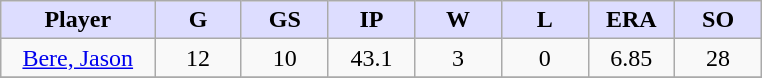<table class="wikitable sortable">
<tr>
<th style="background:#ddf; width:16%;">Player</th>
<th style="background:#ddf; width:9%;">G</th>
<th style="background:#ddf; width:9%;">GS</th>
<th style="background:#ddf; width:9%;">IP</th>
<th style="background:#ddf; width:9%;">W</th>
<th style="background:#ddf; width:9%;">L</th>
<th style="background:#ddf; width:9%;">ERA</th>
<th style="background:#ddf; width:9%;">SO</th>
</tr>
<tr style="text-align:center;">
<td><a href='#'>Bere, Jason</a></td>
<td>12</td>
<td>10</td>
<td>43.1</td>
<td>3</td>
<td>0</td>
<td>6.85</td>
<td>28</td>
</tr>
<tr style="text-align:center;">
</tr>
</table>
